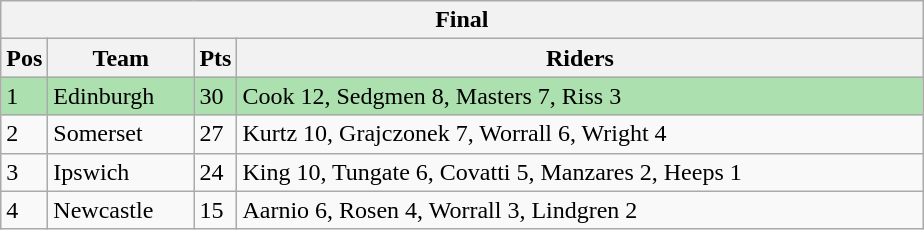<table class="wikitable">
<tr>
<th colspan="4">Final</th>
</tr>
<tr>
<th width=20>Pos</th>
<th width=90>Team</th>
<th width=20>Pts</th>
<th width=450>Riders</th>
</tr>
<tr style="background:#ACE1AF;">
<td>1</td>
<td align=left>Edinburgh</td>
<td>30</td>
<td>Cook 12, Sedgmen 8, Masters 7, Riss 3</td>
</tr>
<tr>
<td>2</td>
<td align=left>Somerset</td>
<td>27</td>
<td>Kurtz 10, Grajczonek 7, Worrall 6, Wright 4</td>
</tr>
<tr>
<td>3</td>
<td align=left>Ipswich</td>
<td>24</td>
<td>King 10, Tungate 6, Covatti 5, Manzares 2, Heeps 1</td>
</tr>
<tr>
<td>4</td>
<td align=left>Newcastle</td>
<td>15</td>
<td>Aarnio 6, Rosen 4, Worrall 3, Lindgren 2</td>
</tr>
</table>
